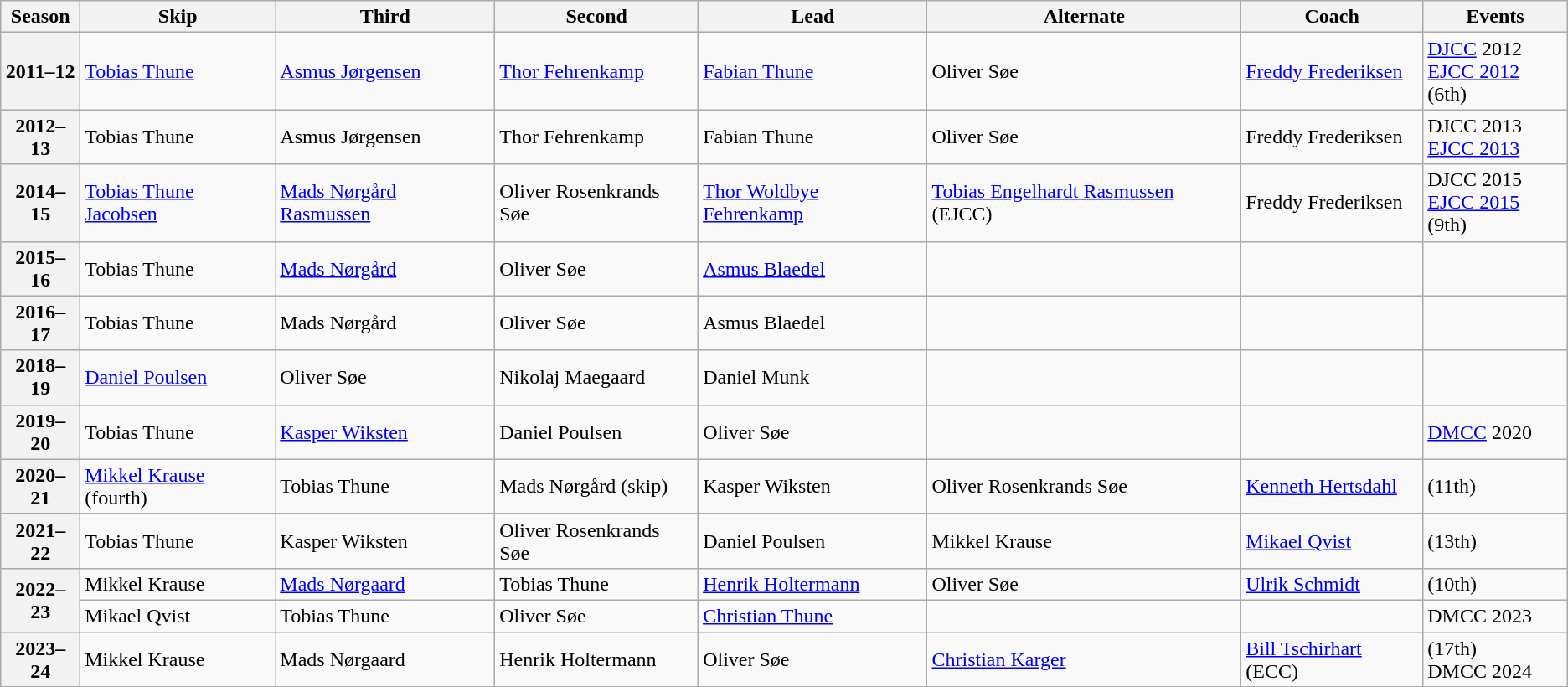<table class="wikitable">
<tr>
<th scope="col">Season</th>
<th scope="col">Skip</th>
<th scope="col">Third</th>
<th scope="col">Second</th>
<th scope="col">Lead</th>
<th scope="col">Alternate</th>
<th scope="col">Coach</th>
<th scope="col">Events</th>
</tr>
<tr>
<th scope="row">2011–12</th>
<td><a href='#'>Tobias Thune</a></td>
<td><a href='#'>Asmus Jørgensen</a></td>
<td><a href='#'>Thor Fehrenkamp</a></td>
<td><a href='#'>Fabian Thune</a></td>
<td>Oliver Søe</td>
<td><a href='#'>Freddy Frederiksen</a></td>
<td><a href='#'>DJCC</a> 2012 <br><a href='#'>EJCC 2012</a> (6th)</td>
</tr>
<tr>
<th scope="row">2012–13</th>
<td>Tobias Thune</td>
<td>Asmus Jørgensen</td>
<td>Thor Fehrenkamp</td>
<td>Fabian Thune</td>
<td>Oliver Søe</td>
<td>Freddy Frederiksen</td>
<td>DJCC 2013 <br><a href='#'>EJCC 2013</a> </td>
</tr>
<tr>
<th scope="row">2014–15</th>
<td><a href='#'>Tobias Thune Jacobsen</a></td>
<td><a href='#'>Mads Nørgård Rasmussen</a></td>
<td>Oliver Rosenkrands Søe</td>
<td><a href='#'>Thor Woldbye Fehrenkamp</a></td>
<td><a href='#'>Tobias Engelhardt Rasmussen</a> (EJCC)</td>
<td>Freddy Frederiksen</td>
<td>DJCC 2015 <br><a href='#'>EJCC 2015</a> (9th)</td>
</tr>
<tr>
<th scope="row">2015–16</th>
<td>Tobias Thune</td>
<td><a href='#'>Mads Nørgård</a></td>
<td>Oliver Søe</td>
<td><a href='#'>Asmus Blaedel</a></td>
<td></td>
<td></td>
<td></td>
</tr>
<tr>
<th scope="row">2016–17</th>
<td>Tobias Thune</td>
<td>Mads Nørgård</td>
<td>Oliver Søe</td>
<td>Asmus Blaedel</td>
<td></td>
<td></td>
<td></td>
</tr>
<tr>
<th scope="row">2018–19</th>
<td><a href='#'>Daniel Poulsen</a></td>
<td>Oliver Søe</td>
<td>Nikolaj Maegaard</td>
<td>Daniel Munk</td>
<td></td>
<td></td>
<td></td>
</tr>
<tr>
<th scope="row">2019–20</th>
<td>Tobias Thune</td>
<td><a href='#'>Kasper Wiksten</a></td>
<td>Daniel Poulsen</td>
<td>Oliver Søe</td>
<td></td>
<td></td>
<td><a href='#'>DMCC</a> 2020 <br><s></s></td>
</tr>
<tr>
<th scope="row">2020–21</th>
<td><a href='#'>Mikkel Krause</a> (fourth)</td>
<td>Tobias Thune</td>
<td>Mads Nørgård (skip)</td>
<td>Kasper Wiksten</td>
<td>Oliver Rosenkrands Søe</td>
<td><a href='#'>Kenneth Hertsdahl</a></td>
<td> (11th)</td>
</tr>
<tr>
<th scope="row">2021–22</th>
<td>Tobias Thune</td>
<td>Kasper Wiksten</td>
<td>Oliver Rosenkrands Søe</td>
<td>Daniel Poulsen</td>
<td>Mikkel Krause</td>
<td><a href='#'>Mikael Qvist</a></td>
<td> (13th)</td>
</tr>
<tr>
<th scope="row" rowspan="2">2022–23</th>
<td>Mikkel Krause</td>
<td><a href='#'>Mads Nørgaard</a></td>
<td>Tobias Thune</td>
<td><a href='#'>Henrik Holtermann</a></td>
<td>Oliver Søe</td>
<td><a href='#'>Ulrik Schmidt</a></td>
<td> (10th)</td>
</tr>
<tr>
<td>Mikael Qvist</td>
<td>Tobias Thune</td>
<td>Oliver Søe</td>
<td><a href='#'>Christian Thune</a></td>
<td></td>
<td></td>
<td>DMCC 2023 </td>
</tr>
<tr>
<th scope="row">2023–24</th>
<td>Mikkel Krause</td>
<td>Mads Nørgaard</td>
<td>Henrik Holtermann</td>
<td>Oliver Søe</td>
<td><a href='#'>Christian Karger</a></td>
<td><a href='#'>Bill Tschirhart</a> (ECC)</td>
<td> (17th)<br>DMCC 2024 </td>
</tr>
</table>
